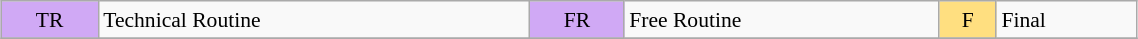<table class="wikitable" style="margin:0.5em auto; font-size:90%; line-height:1.25em;" width=60%;>
<tr>
<td style="background-color:#D0A9F5;text-align:center;">TR</td>
<td>Technical Routine</td>
<td style="background-color:#D0A9F5;text-align:center;">FR</td>
<td>Free Routine</td>
<td style="background-color:#FFDF80;text-align:center;">F</td>
<td>Final</td>
</tr>
<tr>
</tr>
</table>
